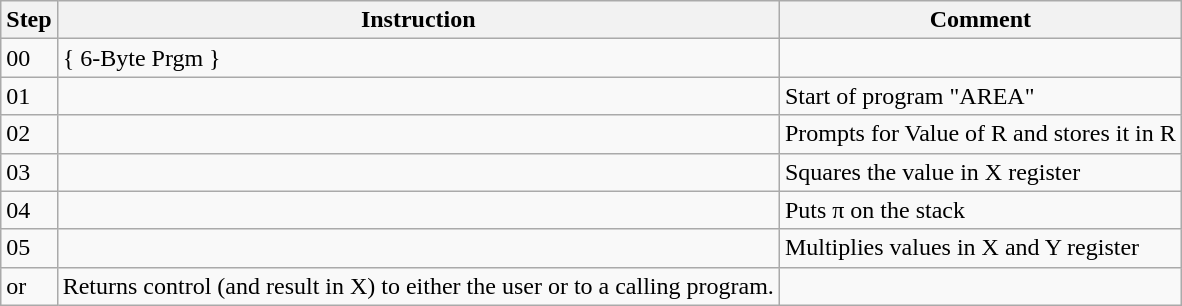<table class=wikitable>
<tr>
<th>Step</th>
<th>Instruction</th>
<th>Comment</th>
</tr>
<tr>
<td>00</td>
<td>{ 6-Byte Prgm }</td>
</tr>
<tr>
<td>01</td>
<td></td>
<td>Start of program "AREA"</td>
</tr>
<tr>
<td>02</td>
<td></td>
<td>Prompts for Value of R and stores it in R</td>
</tr>
<tr>
<td>03</td>
<td></td>
<td>Squares the value in X register</td>
</tr>
<tr>
<td>04</td>
<td></td>
<td>Puts π on the stack</td>
</tr>
<tr>
<td>05</td>
<td></td>
<td>Multiplies values in X and Y register</td>
</tr>
<tr>
<td> or </td>
<td>Returns control (and result in X) to either the user or to a calling program.</td>
</tr>
</table>
